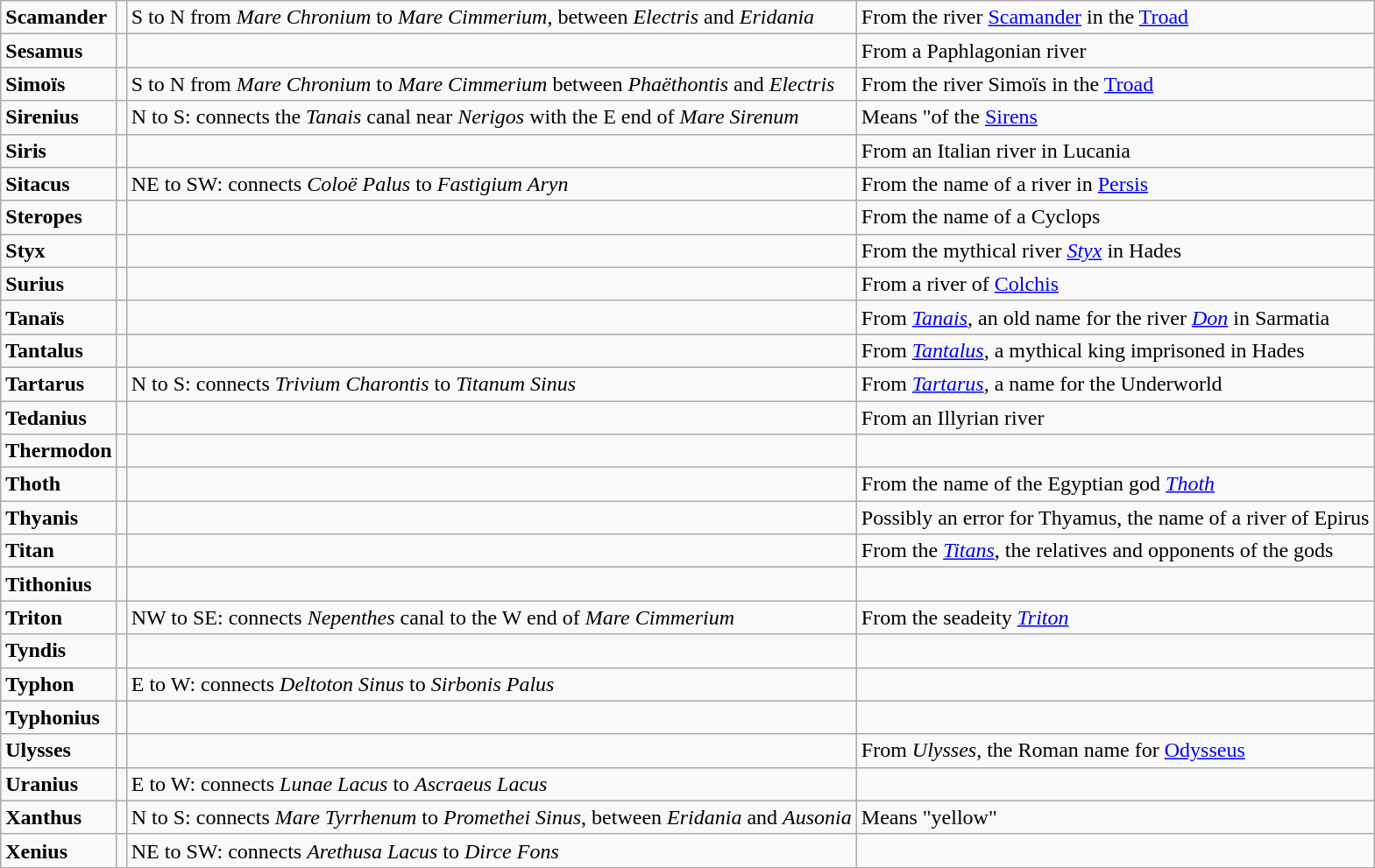<table class="wikitable">
<tr>
<td><strong>Scamander</strong></td>
<td></td>
<td>S to N from <em>Mare Chronium</em> to <em>Mare Cimmerium</em>, between <em>Electris</em> and <em>Eridania</em></td>
<td>From the river <a href='#'>Scamander</a> in the <a href='#'>Troad</a></td>
</tr>
<tr>
<td><strong>Sesamus</strong></td>
<td></td>
<td></td>
<td>From a Paphlagonian river</td>
</tr>
<tr>
<td><strong>Simoïs</strong></td>
<td></td>
<td>S to N from <em>Mare Chronium</em> to <em>Mare Cimmerium</em> between <em>Phaëthontis</em> and <em>Electris</em></td>
<td>From the river Simoïs in the <a href='#'>Troad</a></td>
</tr>
<tr>
<td><strong>Sirenius</strong></td>
<td></td>
<td>N to S: connects the <em>Tanais</em> canal near <em>Nerigos</em> with the E end of <em>Mare Sirenum</em></td>
<td>Means "of the <a href='#'>Sirens</a></td>
</tr>
<tr>
<td><strong>Siris</strong></td>
<td></td>
<td></td>
<td>From an Italian river in Lucania</td>
</tr>
<tr>
<td><strong>Sitacus</strong></td>
<td></td>
<td>NE to SW: connects <em>Coloë Palus</em> to <em>Fastigium Aryn</em></td>
<td>From the name of a river in <a href='#'>Persis</a></td>
</tr>
<tr>
<td><strong>Steropes</strong></td>
<td></td>
<td></td>
<td>From the name of a Cyclops</td>
</tr>
<tr>
<td><strong>Styx</strong></td>
<td></td>
<td></td>
<td>From the mythical river <em><a href='#'>Styx</a></em> in Hades</td>
</tr>
<tr>
<td><strong>Surius</strong></td>
<td></td>
<td></td>
<td>From a river of <a href='#'>Colchis</a></td>
</tr>
<tr>
<td><strong>Tanaïs</strong></td>
<td></td>
<td></td>
<td>From <em><a href='#'>Tanais</a></em>, an old name for the river <em><a href='#'>Don</a></em> in Sarmatia</td>
</tr>
<tr>
<td><strong>Tantalus</strong></td>
<td></td>
<td></td>
<td>From <em><a href='#'>Tantalus</a></em>, a mythical king imprisoned in Hades</td>
</tr>
<tr>
<td><strong>Tartarus</strong></td>
<td></td>
<td>N to S: connects <em>Trivium Charontis</em> to <em>Titanum Sinus</em></td>
<td>From <em><a href='#'>Tartarus</a></em>, a name for the Underworld</td>
</tr>
<tr>
<td><strong>Tedanius</strong></td>
<td></td>
<td></td>
<td>From an Illyrian river</td>
</tr>
<tr>
<td><strong>Thermodon</strong></td>
<td></td>
<td></td>
<td></td>
</tr>
<tr>
<td><strong>Thoth</strong></td>
<td></td>
<td></td>
<td>From the name of the Egyptian god <em><a href='#'>Thoth</a></em></td>
</tr>
<tr>
<td><strong>Thyanis</strong></td>
<td></td>
<td></td>
<td>Possibly an error for Thyamus, the name of a river of Epirus</td>
</tr>
<tr>
<td><strong>Titan</strong></td>
<td></td>
<td></td>
<td>From the <em><a href='#'>Titans</a></em>, the relatives and opponents of the gods</td>
</tr>
<tr>
<td><strong>Tithonius</strong></td>
<td></td>
<td></td>
<td></td>
</tr>
<tr>
<td><strong>Triton</strong></td>
<td></td>
<td>NW to SE: connects <em>Nepenthes</em> canal to the W end of <em>Mare Cimmerium</em></td>
<td>From the seadeity <em><a href='#'>Triton</a></em></td>
</tr>
<tr>
<td><strong>Tyndis</strong></td>
<td></td>
<td></td>
<td></td>
</tr>
<tr>
<td><strong>Typhon</strong></td>
<td></td>
<td>E to W: connects <em>Deltoton Sinus</em> to <em>Sirbonis Palus</em></td>
<td></td>
</tr>
<tr>
<td><strong>Typhonius</strong></td>
<td></td>
<td></td>
<td></td>
</tr>
<tr>
<td><strong>Ulysses</strong></td>
<td></td>
<td></td>
<td>From <em>Ulysses</em>, the Roman name for <a href='#'>Odysseus</a></td>
</tr>
<tr>
<td><strong>Uranius</strong></td>
<td></td>
<td>E to W: connects <em>Lunae Lacus</em> to <em>Ascraeus Lacus</em></td>
<td></td>
</tr>
<tr>
<td><strong>Xanthus</strong></td>
<td></td>
<td>N to S: connects <em>Mare Tyrrhenum</em> to <em>Promethei Sinus</em>, between <em>Eridania</em> and <em>Ausonia</em></td>
<td>Means "yellow"</td>
</tr>
<tr>
<td><strong>Xenius</strong></td>
<td></td>
<td>NE to SW: connects <em>Arethusa Lacus</em> to <em>Dirce Fons</em></td>
<td></td>
</tr>
</table>
